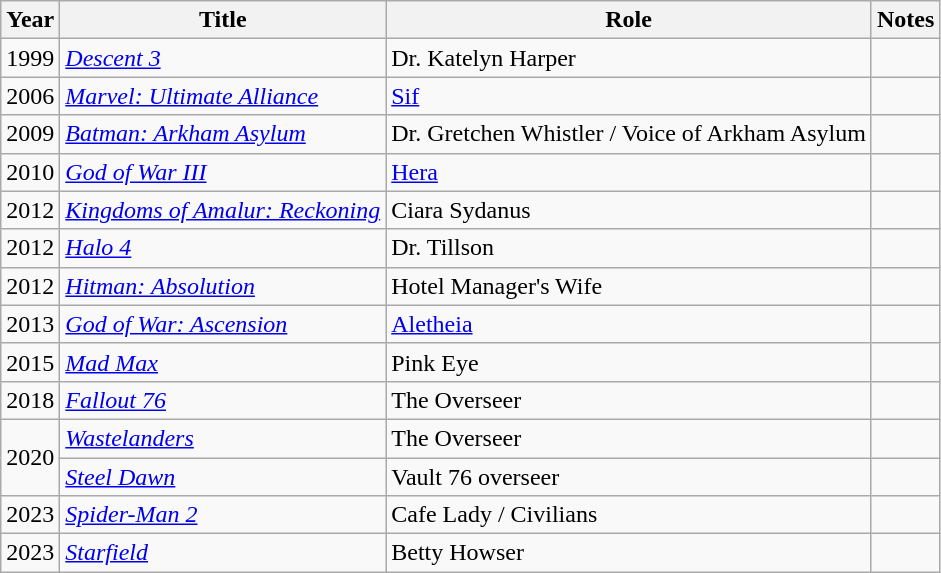<table class="wikitable sortable">
<tr>
<th>Year</th>
<th>Title</th>
<th>Role</th>
<th class="unsortable">Notes</th>
</tr>
<tr>
<td>1999</td>
<td><em><a href='#'>Descent 3</a></em></td>
<td>Dr. Katelyn Harper</td>
<td></td>
</tr>
<tr>
<td>2006</td>
<td><em><a href='#'>Marvel: Ultimate Alliance</a></em></td>
<td><a href='#'>Sif</a></td>
<td></td>
</tr>
<tr>
<td>2009</td>
<td><em><a href='#'>Batman: Arkham Asylum</a></em></td>
<td>Dr. Gretchen Whistler / Voice of Arkham Asylum</td>
<td></td>
</tr>
<tr>
<td>2010</td>
<td><em><a href='#'>God of War III</a></em></td>
<td><a href='#'>Hera</a></td>
<td></td>
</tr>
<tr>
<td>2012</td>
<td><em><a href='#'>Kingdoms of Amalur: Reckoning</a></em></td>
<td>Ciara Sydanus</td>
<td></td>
</tr>
<tr>
<td>2012</td>
<td><em><a href='#'>Halo 4</a></em></td>
<td>Dr. Tillson</td>
<td></td>
</tr>
<tr>
<td>2012</td>
<td><em><a href='#'>Hitman: Absolution</a></em></td>
<td>Hotel Manager's Wife</td>
<td></td>
</tr>
<tr>
<td>2013</td>
<td><em><a href='#'>God of War: Ascension</a></em></td>
<td><a href='#'>Aletheia</a></td>
<td></td>
</tr>
<tr>
<td>2015</td>
<td><em><a href='#'>Mad Max</a></em></td>
<td>Pink Eye</td>
<td></td>
</tr>
<tr>
<td>2018</td>
<td><em><a href='#'>Fallout 76</a></em></td>
<td>The Overseer</td>
<td></td>
</tr>
<tr>
<td rowspan="2">2020</td>
<td><em><a href='#'>Wastelanders</a></em></td>
<td>The Overseer</td>
<td></td>
</tr>
<tr>
<td><em><a href='#'>Steel Dawn</a></em></td>
<td>Vault 76 overseer</td>
<td></td>
</tr>
<tr>
<td>2023</td>
<td><em><a href='#'>Spider-Man 2</a></em></td>
<td>Cafe Lady / Civilians</td>
<td></td>
</tr>
<tr>
<td>2023</td>
<td><em><a href='#'>Starfield</a></em></td>
<td>Betty Howser</td>
<td></td>
</tr>
</table>
